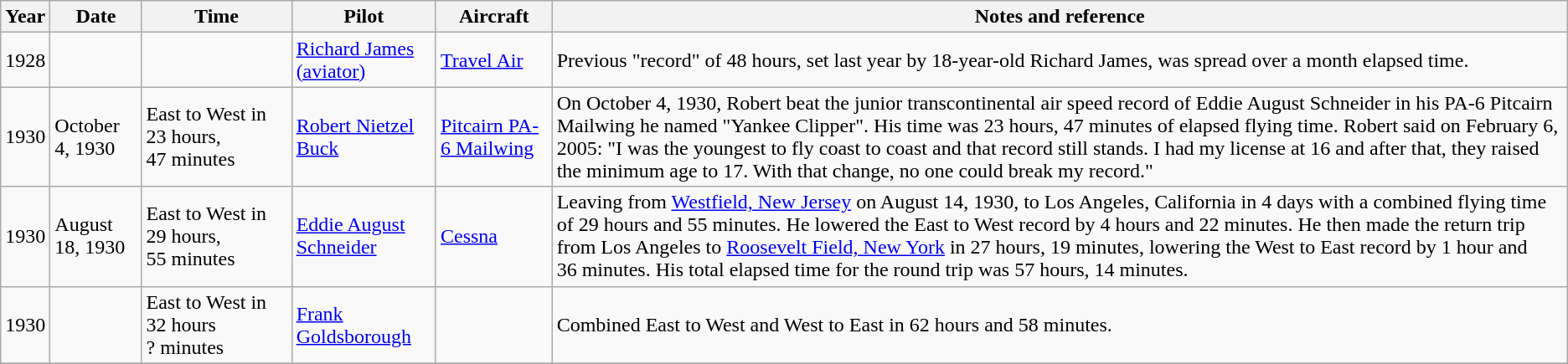<table class="wikitable mw-collapsible">
<tr>
<th>Year</th>
<th>Date</th>
<th>Time</th>
<th>Pilot</th>
<th>Aircraft</th>
<th>Notes and reference</th>
</tr>
<tr>
<td>1928</td>
<td></td>
<td></td>
<td><a href='#'>Richard James (aviator)</a></td>
<td><a href='#'>Travel Air</a></td>
<td>Previous "record" of 48 hours, set last year by 18-year-old Richard James, was spread over a month elapsed time.</td>
</tr>
<tr>
<td>1930</td>
<td>October 4, 1930</td>
<td>East to West in 23 hours, 47 minutes</td>
<td><a href='#'>Robert Nietzel Buck</a></td>
<td><a href='#'>Pitcairn PA-6 Mailwing</a></td>
<td>On October 4, 1930, Robert beat the junior transcontinental air speed record of Eddie August Schneider in his PA-6 Pitcairn Mailwing he named "Yankee Clipper". His time was 23 hours, 47 minutes of elapsed flying time. Robert said on February 6, 2005: "I was the youngest to fly coast to coast and that record still stands. I had my license at 16 and after that, they raised the minimum age to 17. With that change, no one could break my record."</td>
</tr>
<tr>
<td>1930</td>
<td>August 18, 1930</td>
<td>East to West in 29 hours, 55 minutes</td>
<td><a href='#'>Eddie August Schneider</a></td>
<td><a href='#'>Cessna</a></td>
<td>Leaving from <a href='#'>Westfield, New Jersey</a> on August 14, 1930, to Los Angeles, California in 4 days with a combined flying time of 29 hours and 55 minutes. He lowered the East to West record by 4 hours and 22 minutes. He then made the return trip from Los Angeles to <a href='#'>Roosevelt Field, New York</a> in 27 hours, 19 minutes, lowering the West to East record by 1 hour and 36 minutes. His total elapsed time for the round trip was 57 hours, 14 minutes.</td>
</tr>
<tr>
<td>1930</td>
<td></td>
<td>East to West in 32 hours ? minutes</td>
<td><a href='#'>Frank Goldsborough</a></td>
<td></td>
<td>Combined East to West and West to East in 62 hours and 58 minutes.</td>
</tr>
<tr>
</tr>
</table>
